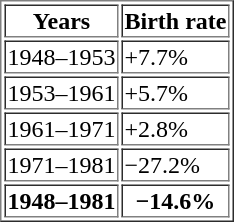<table border ="1">
<tr>
<th scope="col">Years</th>
<th scope="col">Birth rate</th>
</tr>
<tr>
<td>1948–1953</td>
<td>+7.7%</td>
</tr>
<tr>
<td>1953–1961</td>
<td>+5.7%</td>
</tr>
<tr>
<td>1961–1971</td>
<td>+2.8%</td>
</tr>
<tr>
<td>1971–1981</td>
<td>−27.2%</td>
</tr>
<tr>
<th scope="col">1948–1981</th>
<th>−14.6%</th>
</tr>
</table>
